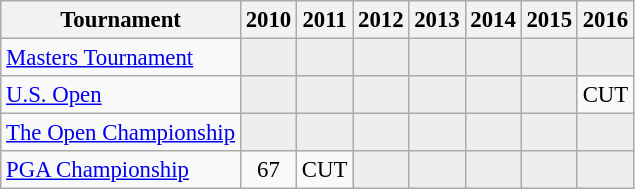<table class="wikitable" style="font-size:95%;text-align:center;">
<tr>
<th>Tournament</th>
<th>2010</th>
<th>2011</th>
<th>2012</th>
<th>2013</th>
<th>2014</th>
<th>2015</th>
<th>2016</th>
</tr>
<tr>
<td align=left><a href='#'>Masters Tournament</a></td>
<td style="background:#eeeeee;"></td>
<td style="background:#eeeeee;"></td>
<td style="background:#eeeeee;"></td>
<td style="background:#eeeeee;"></td>
<td style="background:#eeeeee;"></td>
<td style="background:#eeeeee;"></td>
<td style="background:#eeeeee;"></td>
</tr>
<tr>
<td align=left><a href='#'>U.S. Open</a></td>
<td style="background:#eeeeee;"></td>
<td style="background:#eeeeee;"></td>
<td style="background:#eeeeee;"></td>
<td style="background:#eeeeee;"></td>
<td style="background:#eeeeee;"></td>
<td style="background:#eeeeee;"></td>
<td>CUT</td>
</tr>
<tr>
<td align=left><a href='#'>The Open Championship</a></td>
<td style="background:#eeeeee;"></td>
<td style="background:#eeeeee;"></td>
<td style="background:#eeeeee;"></td>
<td style="background:#eeeeee;"></td>
<td style="background:#eeeeee;"></td>
<td style="background:#eeeeee;"></td>
<td style="background:#eeeeee;"></td>
</tr>
<tr>
<td align=left><a href='#'>PGA Championship</a></td>
<td>67</td>
<td>CUT</td>
<td style="background:#eeeeee;"></td>
<td style="background:#eeeeee;"></td>
<td style="background:#eeeeee;"></td>
<td style="background:#eeeeee;"></td>
<td style="background:#eeeeee;"></td>
</tr>
</table>
